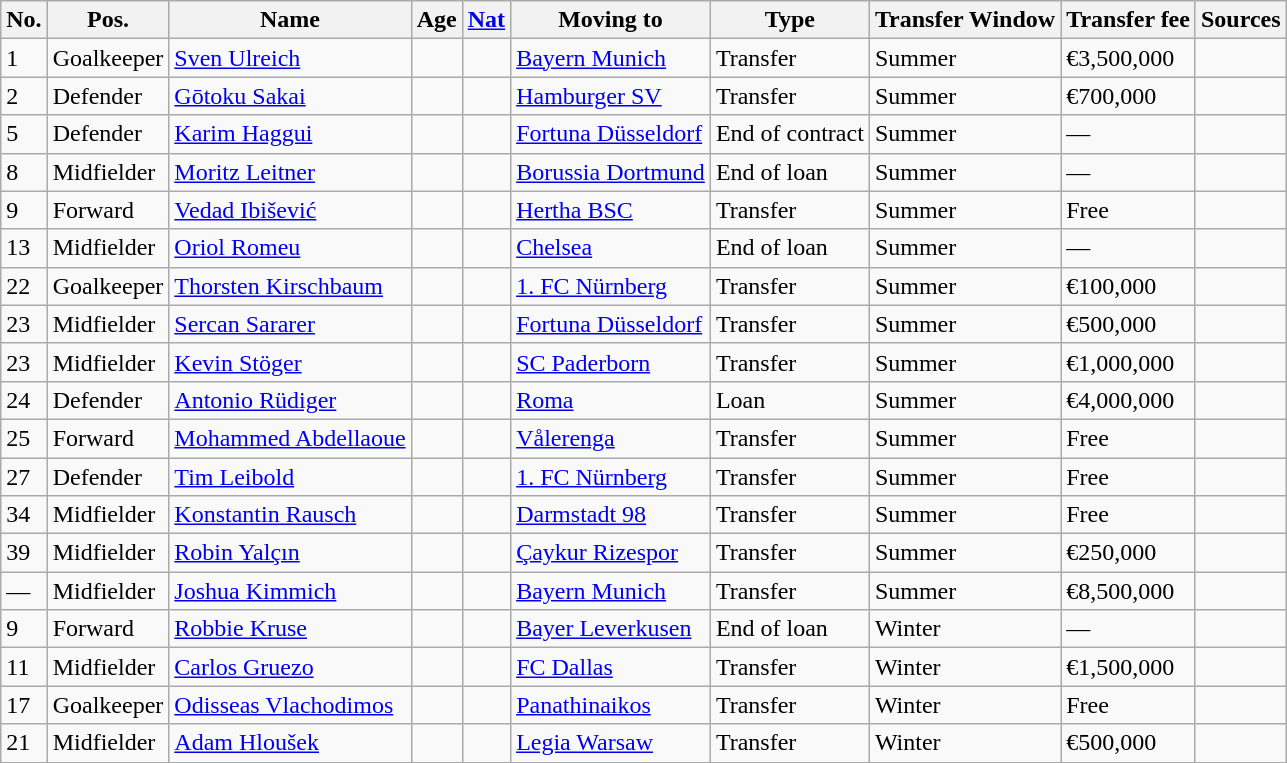<table class="wikitable">
<tr>
<th>No.</th>
<th>Pos.</th>
<th>Name</th>
<th>Age</th>
<th><a href='#'>Nat</a></th>
<th>Moving to</th>
<th>Type</th>
<th>Transfer Window</th>
<th>Transfer fee</th>
<th>Sources</th>
</tr>
<tr>
<td>1</td>
<td>Goalkeeper</td>
<td><a href='#'>Sven Ulreich</a></td>
<td></td>
<td></td>
<td><a href='#'>Bayern Munich</a></td>
<td>Transfer</td>
<td>Summer</td>
<td>€3,500,000</td>
<td></td>
</tr>
<tr>
<td>2</td>
<td>Defender</td>
<td><a href='#'>Gōtoku Sakai</a></td>
<td></td>
<td></td>
<td><a href='#'>Hamburger SV</a></td>
<td>Transfer</td>
<td>Summer</td>
<td>€700,000</td>
<td></td>
</tr>
<tr>
<td>5</td>
<td>Defender</td>
<td><a href='#'>Karim Haggui</a></td>
<td></td>
<td></td>
<td><a href='#'>Fortuna Düsseldorf</a></td>
<td>End of contract</td>
<td>Summer</td>
<td>—</td>
<td></td>
</tr>
<tr>
<td>8</td>
<td>Midfielder</td>
<td><a href='#'>Moritz Leitner</a></td>
<td></td>
<td></td>
<td><a href='#'>Borussia Dortmund</a></td>
<td>End of loan</td>
<td>Summer</td>
<td>—</td>
<td></td>
</tr>
<tr>
<td>9</td>
<td>Forward</td>
<td><a href='#'>Vedad Ibišević</a></td>
<td></td>
<td></td>
<td><a href='#'>Hertha BSC</a></td>
<td>Transfer</td>
<td>Summer</td>
<td>Free</td>
<td></td>
</tr>
<tr>
<td>13</td>
<td>Midfielder</td>
<td><a href='#'>Oriol Romeu</a></td>
<td></td>
<td></td>
<td><a href='#'>Chelsea</a></td>
<td>End of loan</td>
<td>Summer</td>
<td>—</td>
<td></td>
</tr>
<tr>
<td>22</td>
<td>Goalkeeper</td>
<td><a href='#'>Thorsten Kirschbaum</a></td>
<td></td>
<td></td>
<td><a href='#'>1. FC Nürnberg</a></td>
<td>Transfer</td>
<td>Summer</td>
<td>€100,000</td>
<td></td>
</tr>
<tr>
<td>23</td>
<td>Midfielder</td>
<td><a href='#'>Sercan Sararer</a></td>
<td></td>
<td></td>
<td><a href='#'>Fortuna Düsseldorf</a></td>
<td>Transfer</td>
<td>Summer</td>
<td>€500,000</td>
<td></td>
</tr>
<tr>
<td>23</td>
<td>Midfielder</td>
<td><a href='#'>Kevin Stöger</a></td>
<td></td>
<td></td>
<td><a href='#'>SC Paderborn</a></td>
<td>Transfer</td>
<td>Summer</td>
<td>€1,000,000</td>
<td></td>
</tr>
<tr>
<td>24</td>
<td>Defender</td>
<td><a href='#'>Antonio Rüdiger</a></td>
<td></td>
<td></td>
<td><a href='#'>Roma</a></td>
<td>Loan</td>
<td>Summer</td>
<td>€4,000,000</td>
<td></td>
</tr>
<tr>
<td>25</td>
<td>Forward</td>
<td><a href='#'>Mohammed Abdellaoue</a></td>
<td></td>
<td></td>
<td><a href='#'>Vålerenga</a></td>
<td>Transfer</td>
<td>Summer</td>
<td>Free</td>
<td></td>
</tr>
<tr>
<td>27</td>
<td>Defender</td>
<td><a href='#'>Tim Leibold</a></td>
<td></td>
<td></td>
<td><a href='#'>1. FC Nürnberg</a></td>
<td>Transfer</td>
<td>Summer</td>
<td>Free</td>
<td></td>
</tr>
<tr>
<td>34</td>
<td>Midfielder</td>
<td><a href='#'>Konstantin Rausch</a></td>
<td></td>
<td></td>
<td><a href='#'>Darmstadt 98</a></td>
<td>Transfer</td>
<td>Summer</td>
<td>Free</td>
<td></td>
</tr>
<tr>
<td>39</td>
<td>Midfielder</td>
<td><a href='#'>Robin Yalçın</a></td>
<td></td>
<td></td>
<td><a href='#'>Çaykur Rizespor</a></td>
<td>Transfer</td>
<td>Summer</td>
<td>€250,000</td>
<td></td>
</tr>
<tr>
<td>—</td>
<td>Midfielder</td>
<td><a href='#'>Joshua Kimmich</a></td>
<td></td>
<td></td>
<td><a href='#'>Bayern Munich</a></td>
<td>Transfer</td>
<td>Summer</td>
<td>€8,500,000</td>
<td></td>
</tr>
<tr>
<td>9</td>
<td>Forward</td>
<td><a href='#'>Robbie Kruse</a></td>
<td></td>
<td></td>
<td><a href='#'>Bayer Leverkusen</a></td>
<td>End of loan</td>
<td>Winter</td>
<td>—</td>
<td></td>
</tr>
<tr>
<td>11</td>
<td>Midfielder</td>
<td><a href='#'>Carlos Gruezo</a></td>
<td></td>
<td></td>
<td><a href='#'>FC Dallas</a></td>
<td>Transfer</td>
<td>Winter</td>
<td>€1,500,000</td>
<td></td>
</tr>
<tr>
<td>17</td>
<td>Goalkeeper</td>
<td><a href='#'>Odisseas Vlachodimos</a></td>
<td></td>
<td></td>
<td><a href='#'>Panathinaikos</a></td>
<td>Transfer</td>
<td>Winter</td>
<td>Free</td>
<td></td>
</tr>
<tr>
<td>21</td>
<td>Midfielder</td>
<td><a href='#'>Adam Hloušek</a></td>
<td></td>
<td></td>
<td><a href='#'>Legia Warsaw</a></td>
<td>Transfer</td>
<td>Winter</td>
<td>€500,000</td>
<td></td>
</tr>
<tr>
</tr>
</table>
